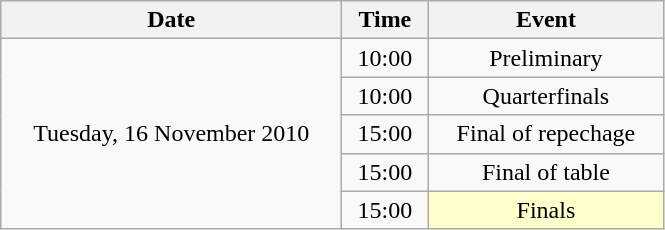<table class = "wikitable" style="text-align:center;">
<tr>
<th width=220>Date</th>
<th width=50>Time</th>
<th width=150>Event</th>
</tr>
<tr>
<td rowspan=5>Tuesday, 16 November 2010</td>
<td>10:00</td>
<td>Preliminary</td>
</tr>
<tr>
<td>10:00</td>
<td>Quarterfinals</td>
</tr>
<tr>
<td>15:00</td>
<td>Final of repechage</td>
</tr>
<tr>
<td>15:00</td>
<td>Final of table</td>
</tr>
<tr>
<td>15:00</td>
<td bgcolor=ffffcc>Finals</td>
</tr>
</table>
